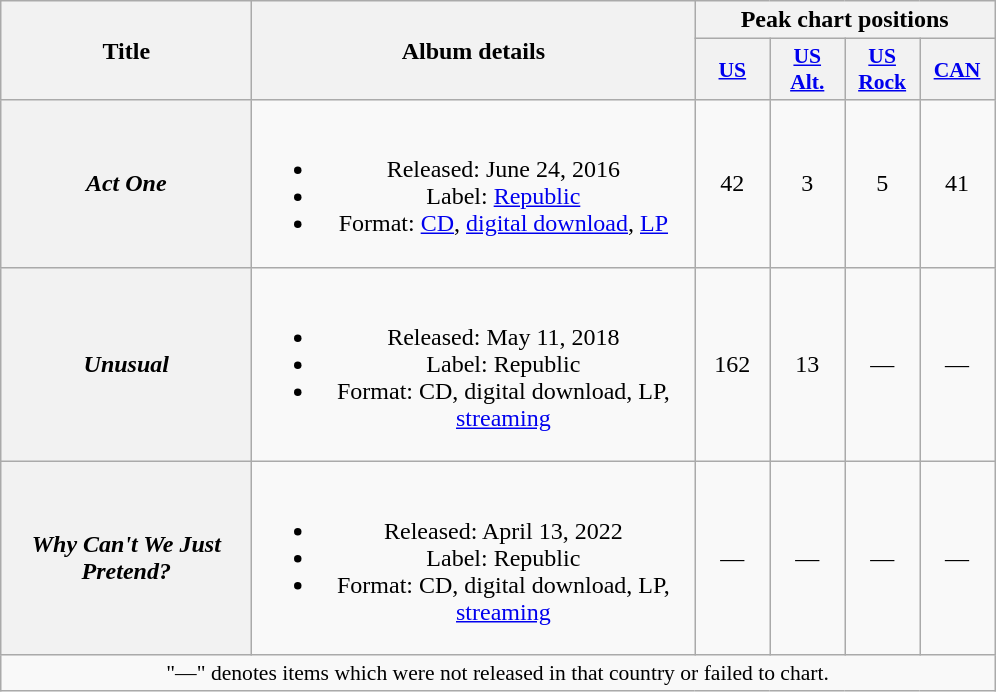<table class="wikitable plainrowheaders" style="text-align:center;">
<tr>
<th scope="col" rowspan="2" style="width:10em;">Title</th>
<th scope="col" rowspan="2" style="width:18em;">Album details</th>
<th scope="col" colspan="4">Peak chart positions</th>
</tr>
<tr>
<th scope="col" style="width:3em;font-size:90%;"><a href='#'>US</a><br></th>
<th scope="col" style="width:3em;font-size:90%;"><a href='#'>US<br>Alt.</a><br></th>
<th scope="col" style="width:3em;font-size:90%;"><a href='#'>US<br>Rock</a><br></th>
<th scope="col" style="width:3em;font-size:90%;"><a href='#'>CAN</a><br></th>
</tr>
<tr>
<th scope="row"><em>Act One</em></th>
<td><br><ul><li>Released: June 24, 2016</li><li>Label: <a href='#'>Republic</a></li><li>Format: <a href='#'>CD</a>, <a href='#'>digital download</a>, <a href='#'>LP</a></li></ul></td>
<td>42</td>
<td>3</td>
<td>5</td>
<td>41</td>
</tr>
<tr>
<th scope="row"><em>Unusual</em></th>
<td><br><ul><li>Released: May 11, 2018</li><li>Label: Republic</li><li>Format: CD, digital download, LP, <a href='#'>streaming</a></li></ul></td>
<td>162</td>
<td>13</td>
<td>—</td>
<td>—</td>
</tr>
<tr>
<th scope="row"><em>Why Can't We Just Pretend?</em></th>
<td><br><ul><li>Released: April 13, 2022</li><li>Label: Republic</li><li>Format: CD, digital download, LP, <a href='#'>streaming</a></li></ul></td>
<td>—</td>
<td>—</td>
<td>—</td>
<td>—</td>
</tr>
<tr>
<td colspan="6" style="font-size:90%;">"—" denotes items which were not released in that country or failed to chart.</td>
</tr>
</table>
